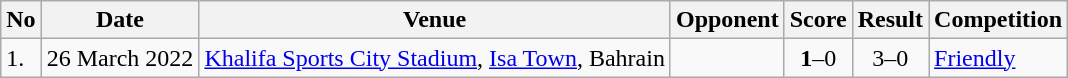<table class="wikitable" style="font-size:100%;">
<tr>
<th>No</th>
<th>Date</th>
<th>Venue</th>
<th>Opponent</th>
<th>Score</th>
<th>Result</th>
<th>Competition</th>
</tr>
<tr>
<td>1.</td>
<td>26 March 2022</td>
<td><a href='#'>Khalifa Sports City Stadium</a>, <a href='#'>Isa Town</a>, Bahrain</td>
<td></td>
<td align=center><strong>1</strong>–0</td>
<td align=center>3–0</td>
<td><a href='#'>Friendly</a></td>
</tr>
</table>
